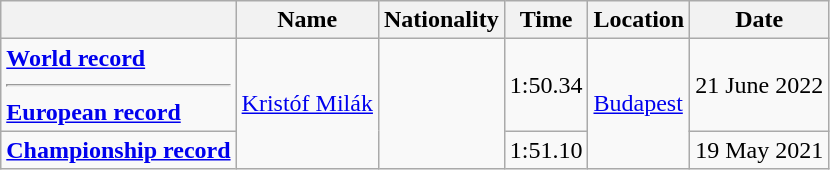<table class=wikitable>
<tr>
<th></th>
<th>Name</th>
<th>Nationality</th>
<th>Time</th>
<th>Location</th>
<th>Date</th>
</tr>
<tr>
<td><strong><a href='#'>World record</a><hr><a href='#'>European record</a></strong></td>
<td rowspan=2><a href='#'>Kristóf Milák</a></td>
<td rowspan=2></td>
<td>1:50.34</td>
<td rowspan=2><a href='#'>Budapest</a></td>
<td>21 June 2022</td>
</tr>
<tr>
<td><strong><a href='#'>Championship record</a></strong></td>
<td>1:51.10</td>
<td>19 May 2021</td>
</tr>
</table>
